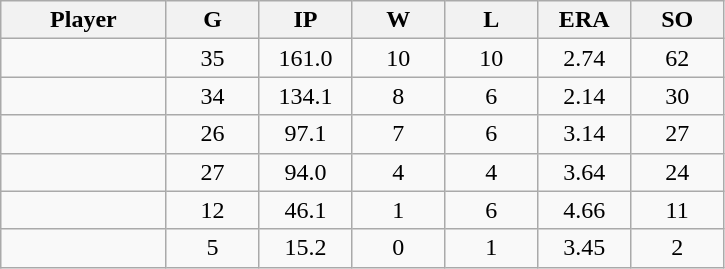<table class="wikitable sortable">
<tr>
<th bgcolor="#DDDDFF" width="16%">Player</th>
<th bgcolor="#DDDDFF" width="9%">G</th>
<th bgcolor="#DDDDFF" width="9%">IP</th>
<th bgcolor="#DDDDFF" width="9%">W</th>
<th bgcolor="#DDDDFF" width="9%">L</th>
<th bgcolor="#DDDDFF" width="9%">ERA</th>
<th bgcolor="#DDDDFF" width="9%">SO</th>
</tr>
<tr align="center">
<td></td>
<td>35</td>
<td>161.0</td>
<td>10</td>
<td>10</td>
<td>2.74</td>
<td>62</td>
</tr>
<tr align="center">
<td></td>
<td>34</td>
<td>134.1</td>
<td>8</td>
<td>6</td>
<td>2.14</td>
<td>30</td>
</tr>
<tr align="center">
<td></td>
<td>26</td>
<td>97.1</td>
<td>7</td>
<td>6</td>
<td>3.14</td>
<td>27</td>
</tr>
<tr align="center">
<td></td>
<td>27</td>
<td>94.0</td>
<td>4</td>
<td>4</td>
<td>3.64</td>
<td>24</td>
</tr>
<tr align="center">
<td></td>
<td>12</td>
<td>46.1</td>
<td>1</td>
<td>6</td>
<td>4.66</td>
<td>11</td>
</tr>
<tr align="center">
<td></td>
<td>5</td>
<td>15.2</td>
<td>0</td>
<td>1</td>
<td>3.45</td>
<td>2</td>
</tr>
</table>
